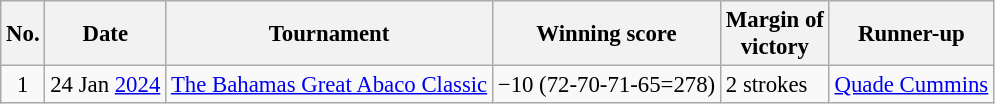<table class="wikitable" style="font-size:95%;">
<tr>
<th>No.</th>
<th>Date</th>
<th>Tournament</th>
<th>Winning score</th>
<th>Margin of<br>victory</th>
<th>Runner-up</th>
</tr>
<tr>
<td align=center>1</td>
<td align=right>24 Jan <a href='#'>2024</a></td>
<td><a href='#'>The Bahamas Great Abaco Classic</a></td>
<td>−10 (72-70-71-65=278)</td>
<td>2 strokes</td>
<td> <a href='#'>Quade Cummins</a></td>
</tr>
</table>
